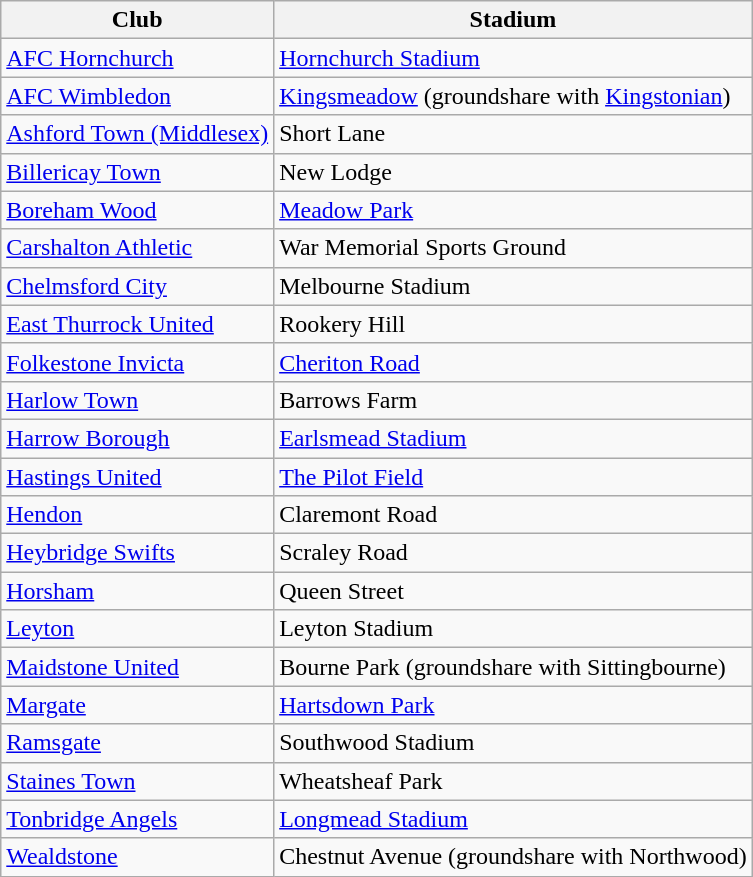<table class="wikitable sortable">
<tr>
<th>Club</th>
<th>Stadium</th>
</tr>
<tr>
<td><a href='#'>AFC Hornchurch</a></td>
<td><a href='#'>Hornchurch Stadium</a></td>
</tr>
<tr>
<td><a href='#'>AFC Wimbledon</a></td>
<td><a href='#'>Kingsmeadow</a> (groundshare with <a href='#'>Kingstonian</a>)</td>
</tr>
<tr>
<td><a href='#'>Ashford Town (Middlesex)</a></td>
<td>Short Lane</td>
</tr>
<tr>
<td><a href='#'>Billericay Town</a></td>
<td>New Lodge</td>
</tr>
<tr>
<td><a href='#'>Boreham Wood</a></td>
<td><a href='#'>Meadow Park</a></td>
</tr>
<tr>
<td><a href='#'>Carshalton Athletic</a></td>
<td>War Memorial Sports Ground</td>
</tr>
<tr>
<td><a href='#'>Chelmsford City</a></td>
<td>Melbourne Stadium</td>
</tr>
<tr>
<td><a href='#'>East Thurrock United</a></td>
<td>Rookery Hill</td>
</tr>
<tr>
<td><a href='#'>Folkestone Invicta</a></td>
<td><a href='#'>Cheriton Road</a></td>
</tr>
<tr>
<td><a href='#'>Harlow Town</a></td>
<td>Barrows Farm</td>
</tr>
<tr>
<td><a href='#'>Harrow Borough</a></td>
<td><a href='#'>Earlsmead Stadium</a></td>
</tr>
<tr>
<td><a href='#'>Hastings United</a></td>
<td><a href='#'>The Pilot Field</a></td>
</tr>
<tr>
<td><a href='#'>Hendon</a></td>
<td>Claremont Road</td>
</tr>
<tr>
<td><a href='#'>Heybridge Swifts</a></td>
<td>Scraley Road</td>
</tr>
<tr>
<td><a href='#'>Horsham</a></td>
<td>Queen Street</td>
</tr>
<tr>
<td><a href='#'>Leyton</a></td>
<td>Leyton Stadium</td>
</tr>
<tr>
<td><a href='#'>Maidstone United</a></td>
<td>Bourne Park (groundshare with Sittingbourne)</td>
</tr>
<tr>
<td><a href='#'>Margate</a></td>
<td><a href='#'>Hartsdown Park</a></td>
</tr>
<tr>
<td><a href='#'>Ramsgate</a></td>
<td>Southwood Stadium</td>
</tr>
<tr>
<td><a href='#'>Staines Town</a></td>
<td>Wheatsheaf Park</td>
</tr>
<tr>
<td><a href='#'>Tonbridge Angels</a></td>
<td><a href='#'>Longmead Stadium</a></td>
</tr>
<tr>
<td><a href='#'>Wealdstone</a></td>
<td>Chestnut Avenue (groundshare with Northwood)</td>
</tr>
</table>
